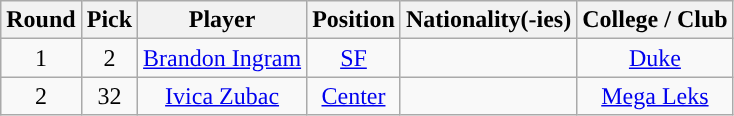<table class="wikitable sortable sortable">
<tr>
<th>Round</th>
<th>Pick</th>
<th>Player</th>
<th>Position</th>
<th>Nationality(-ies)</th>
<th>College / Club</th>
</tr>
<tr style="text-align: center">
<td>1</td>
<td>2</td>
<td><a href='#'>Brandon Ingram</a></td>
<td><a href='#'>SF</a></td>
<td></td>
<td><a href='#'>Duke</a></td>
</tr>
<tr style="text-align: center">
<td>2</td>
<td>32</td>
<td><a href='#'>Ivica Zubac</a></td>
<td><a href='#'>Center</a></td>
<td><br></td>
<td> <a href='#'>Mega Leks</a></td>
</tr>
</table>
